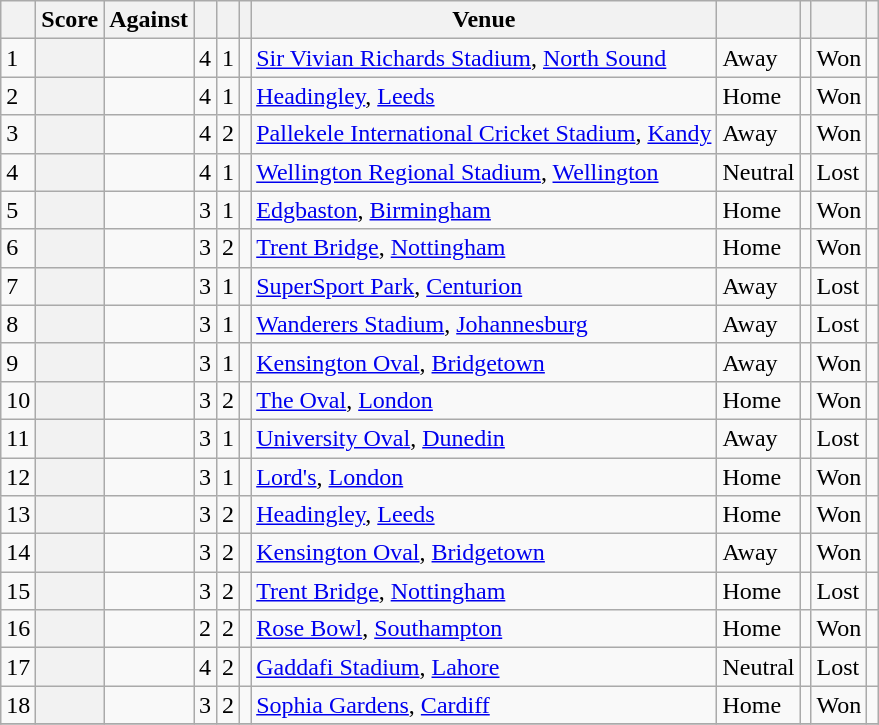<table class="wikitable plainrowheaders sortable">
<tr>
<th></th>
<th>Score</th>
<th>Against</th>
<th><a href='#'></a></th>
<th><a href='#'></a></th>
<th><a href='#'></a></th>
<th>Venue</th>
<th></th>
<th></th>
<th></th>
<th scope="col" class="unsortable"></th>
</tr>
<tr>
<td>1</td>
<th scope="row"> </th>
<td></td>
<td>4</td>
<td>1</td>
<td></td>
<td><a href='#'>Sir Vivian Richards Stadium</a>, <a href='#'>North Sound</a></td>
<td>Away</td>
<td></td>
<td>Won</td>
<td></td>
</tr>
<tr>
<td>2</td>
<th scope="row"> </th>
<td></td>
<td>4</td>
<td>1</td>
<td></td>
<td><a href='#'>Headingley</a>, <a href='#'>Leeds</a></td>
<td>Home</td>
<td></td>
<td>Won</td>
<td></td>
</tr>
<tr>
<td>3</td>
<th scope="row"> </th>
<td></td>
<td>4</td>
<td>2</td>
<td></td>
<td><a href='#'>Pallekele International Cricket Stadium</a>, <a href='#'>Kandy</a></td>
<td>Away</td>
<td></td>
<td>Won</td>
<td></td>
</tr>
<tr>
<td>4</td>
<th scope="row"></th>
<td></td>
<td>4</td>
<td>1</td>
<td></td>
<td><a href='#'>Wellington Regional Stadium</a>, <a href='#'>Wellington</a></td>
<td>Neutral</td>
<td></td>
<td>Lost</td>
<td></td>
</tr>
<tr>
<td>5</td>
<th scope="row"></th>
<td></td>
<td>3</td>
<td>1</td>
<td></td>
<td><a href='#'>Edgbaston</a>, <a href='#'>Birmingham</a></td>
<td>Home</td>
<td></td>
<td>Won</td>
<td></td>
</tr>
<tr>
<td>6</td>
<th scope="row"></th>
<td></td>
<td>3</td>
<td>2</td>
<td></td>
<td><a href='#'>Trent Bridge</a>, <a href='#'>Nottingham</a></td>
<td>Home</td>
<td></td>
<td>Won</td>
<td></td>
</tr>
<tr>
<td>7</td>
<th scope="row"></th>
<td></td>
<td>3</td>
<td>1</td>
<td></td>
<td><a href='#'>SuperSport Park</a>, <a href='#'>Centurion</a></td>
<td>Away</td>
<td></td>
<td>Lost</td>
<td></td>
</tr>
<tr>
<td>8</td>
<th scope="row"></th>
<td></td>
<td>3</td>
<td>1</td>
<td></td>
<td><a href='#'>Wanderers Stadium</a>, <a href='#'>Johannesburg</a></td>
<td>Away</td>
<td></td>
<td>Lost</td>
<td></td>
</tr>
<tr>
<td>9</td>
<th scope="row"></th>
<td></td>
<td>3</td>
<td>1</td>
<td></td>
<td><a href='#'>Kensington Oval</a>, <a href='#'>Bridgetown</a></td>
<td>Away</td>
<td></td>
<td>Won</td>
<td></td>
</tr>
<tr>
<td>10</td>
<th scope="row"> </th>
<td></td>
<td>3</td>
<td>2</td>
<td></td>
<td><a href='#'>The Oval</a>, <a href='#'>London</a></td>
<td>Home</td>
<td></td>
<td>Won</td>
<td></td>
</tr>
<tr>
<td>11</td>
<th scope="row"></th>
<td></td>
<td>3</td>
<td>1</td>
<td></td>
<td><a href='#'>University Oval</a>, <a href='#'>Dunedin</a></td>
<td>Away</td>
<td></td>
<td>Lost</td>
<td></td>
</tr>
<tr>
<td>12</td>
<th scope="row"> </th>
<td></td>
<td>3</td>
<td>1</td>
<td></td>
<td><a href='#'>Lord's</a>, <a href='#'>London</a></td>
<td>Home</td>
<td></td>
<td>Won</td>
<td></td>
</tr>
<tr>
<td>13</td>
<th scope="row"></th>
<td></td>
<td>3</td>
<td>2</td>
<td></td>
<td><a href='#'>Headingley</a>, <a href='#'>Leeds</a></td>
<td>Home</td>
<td></td>
<td>Won</td>
<td></td>
</tr>
<tr>
<td>14</td>
<th scope="row"></th>
<td></td>
<td>3</td>
<td>2</td>
<td></td>
<td><a href='#'>Kensington Oval</a>, <a href='#'>Bridgetown</a></td>
<td>Away</td>
<td></td>
<td>Won</td>
<td></td>
</tr>
<tr>
<td>15</td>
<th scope="row"></th>
<td></td>
<td>3</td>
<td>2</td>
<td></td>
<td><a href='#'>Trent Bridge</a>, <a href='#'>Nottingham</a></td>
<td>Home</td>
<td></td>
<td>Lost</td>
<td></td>
</tr>
<tr>
<td>16</td>
<th scope="row"> </th>
<td></td>
<td>2</td>
<td>2</td>
<td></td>
<td><a href='#'>Rose Bowl</a>, <a href='#'>Southampton</a></td>
<td>Home</td>
<td></td>
<td>Won</td>
<td></td>
</tr>
<tr>
<td>17</td>
<th scope="row"></th>
<td></td>
<td>4</td>
<td>2</td>
<td></td>
<td><a href='#'>Gaddafi Stadium</a>, <a href='#'>Lahore</a></td>
<td>Neutral</td>
<td></td>
<td>Lost</td>
<td></td>
</tr>
<tr>
<td>18</td>
<th scope="row"> </th>
<td></td>
<td>3</td>
<td>2</td>
<td></td>
<td><a href='#'>Sophia Gardens</a>, <a href='#'>Cardiff</a></td>
<td>Home</td>
<td></td>
<td>Won</td>
<td></td>
</tr>
<tr>
</tr>
</table>
